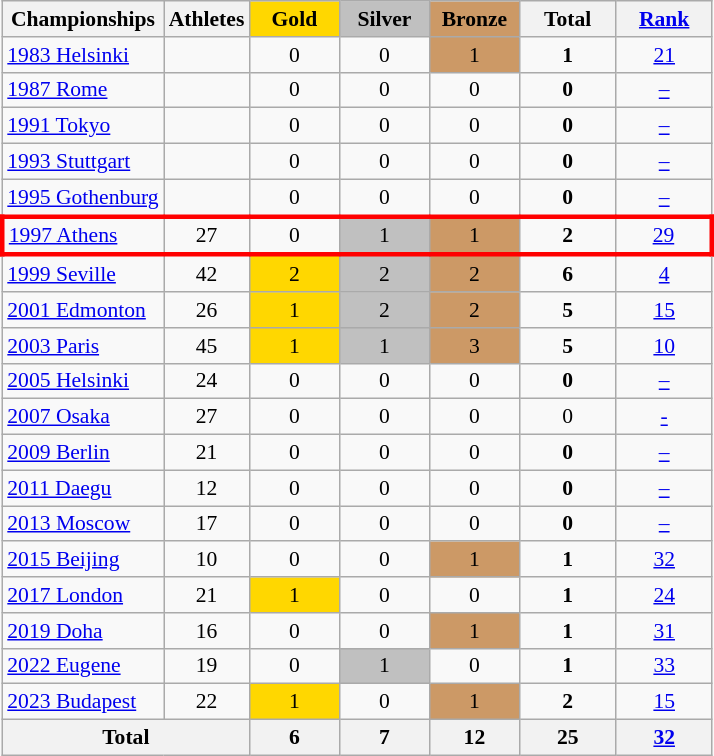<table class="wikitable" style="text-align:center; font-size:90%;">
<tr>
<th>Championships</th>
<th>Athletes</th>
<td style="background:gold; width:3.7em; font-weight:bold;">Gold</td>
<td style="background:silver; width:3.7em; font-weight:bold;">Silver</td>
<td style="background:#cc9966; width:3.7em; font-weight:bold;">Bronze</td>
<th style="width:4em; font-weight:bold;">Total</th>
<th style="width:4em; font-weight:bold;"><a href='#'>Rank</a></th>
</tr>
<tr>
<td align=left><a href='#'>1983 Helsinki</a></td>
<td></td>
<td>0</td>
<td>0</td>
<td style="background:#cc9966;">1</td>
<td><strong>1</strong></td>
<td><a href='#'>21</a></td>
</tr>
<tr>
<td align=left><a href='#'>1987 Rome</a></td>
<td></td>
<td>0</td>
<td>0</td>
<td>0</td>
<td><strong>0</strong></td>
<td><a href='#'>–</a></td>
</tr>
<tr>
<td align=left><a href='#'>1991 Tokyo</a></td>
<td></td>
<td>0</td>
<td>0</td>
<td>0</td>
<td><strong>0</strong></td>
<td><a href='#'>–</a></td>
</tr>
<tr>
<td align=left><a href='#'>1993 Stuttgart</a></td>
<td></td>
<td>0</td>
<td>0</td>
<td>0</td>
<td><strong>0</strong></td>
<td><a href='#'>–</a></td>
</tr>
<tr>
<td align=left><a href='#'>1995 Gothenburg</a></td>
<td></td>
<td>0</td>
<td>0</td>
<td>0</td>
<td><strong>0</strong></td>
<td><a href='#'>–</a></td>
</tr>
<tr style="border: 3px solid red">
<td align=left><a href='#'>1997 Athens</a></td>
<td>27</td>
<td>0</td>
<td style="background:silver;">1</td>
<td style="background:#cc9966;">1</td>
<td><strong>2</strong></td>
<td><a href='#'>29</a></td>
</tr>
<tr>
<td align=left><a href='#'>1999 Seville</a></td>
<td>42</td>
<td style="background:gold;">2</td>
<td style="background:silver;">2</td>
<td style="background:#cc9966;">2</td>
<td><strong>6</strong></td>
<td><a href='#'>4</a></td>
</tr>
<tr>
<td align=left><a href='#'>2001 Edmonton</a></td>
<td>26</td>
<td style="background:gold;">1</td>
<td style="background:silver;">2</td>
<td style="background:#cc9966;">2</td>
<td><strong>5</strong></td>
<td><a href='#'>15</a></td>
</tr>
<tr>
<td align=left><a href='#'>2003 Paris</a></td>
<td>45</td>
<td style="background:gold;">1</td>
<td style="background:silver;">1</td>
<td style="background:#cc9966;">3</td>
<td><strong>5</strong></td>
<td><a href='#'>10</a></td>
</tr>
<tr>
<td align=left><a href='#'>2005 Helsinki</a></td>
<td>24</td>
<td>0</td>
<td>0</td>
<td>0</td>
<td><strong>0</strong></td>
<td><a href='#'>–</a></td>
</tr>
<tr>
<td align=left><a href='#'>2007 Osaka</a></td>
<td>27</td>
<td>0</td>
<td>0</td>
<td>0</td>
<td>0</td>
<td><a href='#'>-</a></td>
</tr>
<tr>
<td align=left><a href='#'>2009 Berlin</a></td>
<td>21</td>
<td>0</td>
<td>0</td>
<td>0</td>
<td><strong>0</strong></td>
<td><a href='#'>–</a></td>
</tr>
<tr>
<td align=left><a href='#'>2011 Daegu</a></td>
<td>12</td>
<td>0</td>
<td>0</td>
<td>0</td>
<td><strong>0</strong></td>
<td><a href='#'>–</a></td>
</tr>
<tr>
<td align=left><a href='#'>2013 Moscow</a></td>
<td>17</td>
<td>0</td>
<td>0</td>
<td>0</td>
<td><strong>0</strong></td>
<td><a href='#'>–</a></td>
</tr>
<tr>
<td align=left><a href='#'>2015 Beijing</a></td>
<td>10</td>
<td>0</td>
<td>0</td>
<td style="background:#cc9966;">1</td>
<td><strong>1</strong></td>
<td><a href='#'>32</a></td>
</tr>
<tr>
<td align=left><a href='#'>2017 London</a></td>
<td>21</td>
<td style="background:gold;">1</td>
<td>0</td>
<td>0</td>
<td><strong>1</strong></td>
<td><a href='#'>24</a></td>
</tr>
<tr>
<td align=left><a href='#'>2019 Doha</a></td>
<td>16</td>
<td>0</td>
<td>0</td>
<td style="background:#cc9966;">1</td>
<td><strong>1</strong></td>
<td><a href='#'>31</a></td>
</tr>
<tr>
<td align=left><a href='#'>2022 Eugene</a></td>
<td>19</td>
<td>0</td>
<td style="background:silver;">1</td>
<td>0</td>
<td><strong>1</strong></td>
<td><a href='#'>33</a></td>
</tr>
<tr>
<td align=left><a href='#'>2023 Budapest</a></td>
<td>22</td>
<td style="background:gold;">1</td>
<td>0</td>
<td style="background:#cc9966;">1</td>
<td><strong>2</strong></td>
<td><a href='#'>15</a></td>
</tr>
<tr>
<th colspan=2>Total</th>
<th>6</th>
<th>7</th>
<th>12</th>
<th>25</th>
<th><a href='#'>32</a></th>
</tr>
</table>
